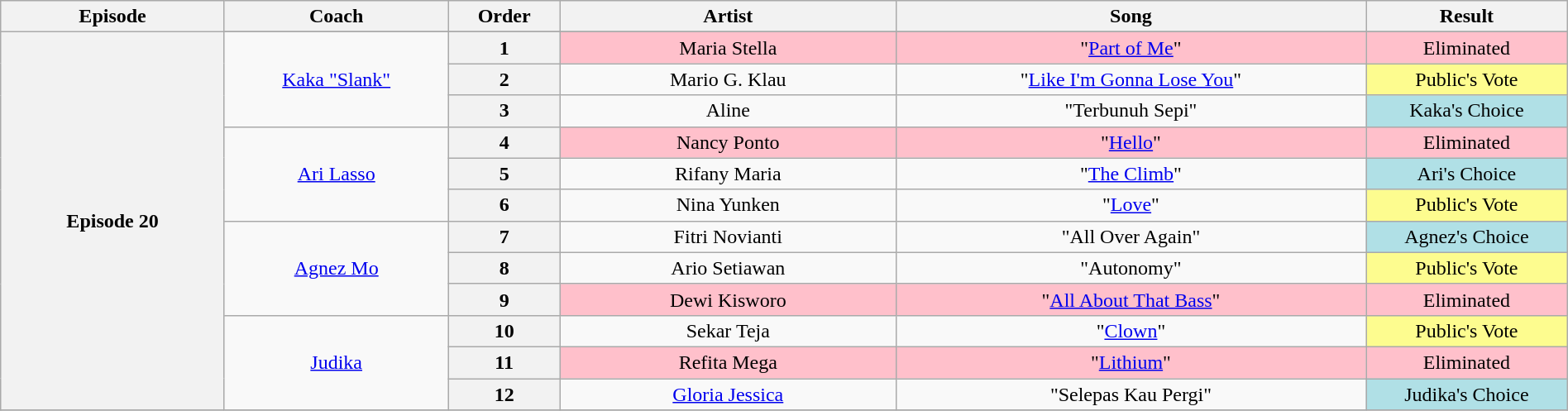<table class="wikitable" style="text-align: center; width:100%;">
<tr>
<th style="width:10%;">Episode</th>
<th style="width:10%;">Coach</th>
<th style="width:05%;">Order</th>
<th style="width:15%;">Artist</th>
<th style="width:21%;">Song</th>
<th style="width:9%;">Result</th>
</tr>
<tr>
<th rowspan="13">Episode 20<br><small></small></th>
</tr>
<tr>
<td rowspan=3><a href='#'>Kaka "Slank"</a></td>
<th>1</th>
<td style="background:pink;">Maria Stella</td>
<td style="background:pink;">"<a href='#'>Part of Me</a>"</td>
<td style="background:pink;">Eliminated</td>
</tr>
<tr>
<th>2</th>
<td>Mario G. Klau</td>
<td>"<a href='#'>Like I'm Gonna Lose You</a>"</td>
<td style="background:#fdfc8f;">Public's Vote</td>
</tr>
<tr>
<th>3</th>
<td>Aline</td>
<td>"Terbunuh Sepi"</td>
<td style="background:#b0e0e6">Kaka's Choice</td>
</tr>
<tr>
<td rowspan=3><a href='#'>Ari Lasso</a></td>
<th>4</th>
<td style="background:pink;">Nancy Ponto</td>
<td style="background:pink;">"<a href='#'>Hello</a>"</td>
<td style="background:pink;">Eliminated</td>
</tr>
<tr>
<th>5</th>
<td>Rifany Maria</td>
<td>"<a href='#'>The Climb</a>"</td>
<td style="background:#b0e0e6">Ari's Choice</td>
</tr>
<tr>
<th>6</th>
<td>Nina Yunken</td>
<td>"<a href='#'>Love</a>"</td>
<td style="background:#fdfc8f;">Public's Vote</td>
</tr>
<tr>
<td rowspan=3><a href='#'>Agnez Mo</a></td>
<th>7</th>
<td>Fitri Novianti</td>
<td>"All Over Again"</td>
<td style="background:#b0e0e6">Agnez's Choice</td>
</tr>
<tr>
<th>8</th>
<td>Ario Setiawan</td>
<td>"Autonomy"</td>
<td style="background:#fdfc8f;">Public's Vote</td>
</tr>
<tr>
<th>9</th>
<td style="background:pink;">Dewi Kisworo</td>
<td style="background:pink;">"<a href='#'>All About That Bass</a>"</td>
<td style="background:pink;">Eliminated</td>
</tr>
<tr>
<td rowspan=3><a href='#'>Judika</a></td>
<th>10</th>
<td>Sekar Teja</td>
<td>"<a href='#'>Clown</a>"</td>
<td style="background:#fdfc8f;">Public's Vote</td>
</tr>
<tr>
<th>11</th>
<td style="background:pink;">Refita Mega</td>
<td style="background:pink;">"<a href='#'>Lithium</a>"</td>
<td style="background:pink;">Eliminated</td>
</tr>
<tr>
<th>12</th>
<td><a href='#'>Gloria Jessica</a></td>
<td>"Selepas Kau Pergi"</td>
<td style="background:#b0e0e6">Judika's Choice</td>
</tr>
<tr>
</tr>
</table>
